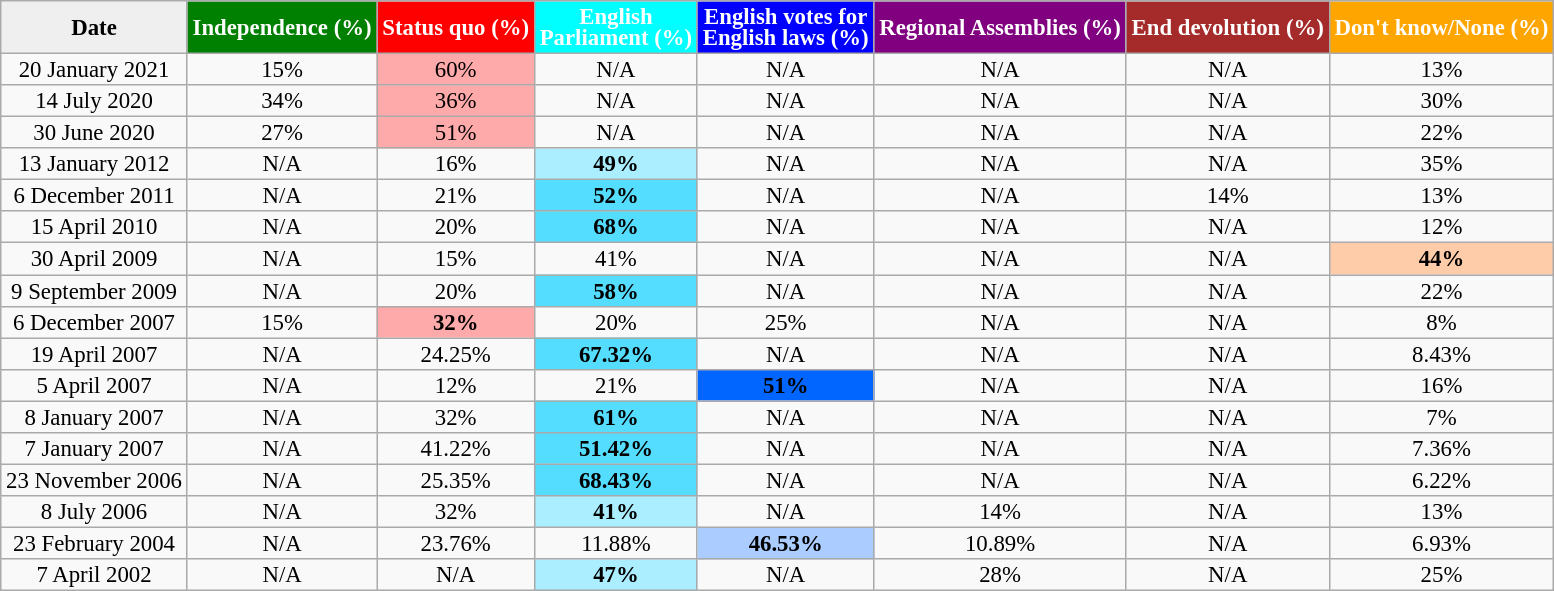<table class="wikitable sortable" style="text-align: center; line-height: 14px; font-size: 95%;">
<tr>
<th style="background:#efefef;">Date</th>
<th style="background:green; color:white;">Independence (%)</th>
<th style="background:red; color:white;">Status quo (%)</th>
<th style="background:cyan; color:white;">English<br>Parliament (%)</th>
<th style="background:blue; color:white;">English votes for<br>English laws (%)</th>
<th style="background:purple; color:white;">Regional Assemblies (%)</th>
<th style="background:brown; color:white;">End devolution (%)</th>
<th style="background:orange; color:white;">Don't know/None (%)</th>
</tr>
<tr>
<td>20 January 2021</td>
<td>15%</td>
<td style="background:#faa;">60%</td>
<td>N/A</td>
<td>N/A</td>
<td>N/A</td>
<td>N/A</td>
<td>13%</td>
</tr>
<tr>
<td>14 July 2020</td>
<td>34%</td>
<td style="background:#faa;">36%</td>
<td>N/A</td>
<td>N/A</td>
<td>N/A</td>
<td>N/A</td>
<td>30%</td>
</tr>
<tr>
<td>30 June 2020</td>
<td>27%</td>
<td style="background:#faa;">51%</td>
<td>N/A</td>
<td>N/A</td>
<td>N/A</td>
<td>N/A</td>
<td>22%</td>
</tr>
<tr>
<td>13 January 2012</td>
<td>N/A</td>
<td>16%</td>
<td style="background:#aef;"><strong>49%</strong></td>
<td>N/A</td>
<td>N/A</td>
<td>N/A</td>
<td>35%</td>
</tr>
<tr>
<td>6 December 2011</td>
<td>N/A</td>
<td>21%</td>
<td style="background:#5df;"><strong>52%</strong></td>
<td>N/A</td>
<td>N/A</td>
<td>14%</td>
<td>13%</td>
</tr>
<tr>
<td>15 April 2010</td>
<td>N/A</td>
<td>20%</td>
<td style="background:#5df;"><strong>68%</strong></td>
<td>N/A</td>
<td>N/A</td>
<td>N/A</td>
<td>12%</td>
</tr>
<tr>
<td>30 April 2009</td>
<td>N/A</td>
<td>15%</td>
<td>41%</td>
<td>N/A</td>
<td>N/A</td>
<td>N/A</td>
<td style="background:#fca;"><strong>44%</strong></td>
</tr>
<tr>
<td>9 September 2009</td>
<td>N/A</td>
<td>20%</td>
<td style="background:#5df;"><strong>58%</strong></td>
<td>N/A</td>
<td>N/A</td>
<td>N/A</td>
<td>22%</td>
</tr>
<tr>
<td>6 December 2007</td>
<td>15%</td>
<td style="background:#faa;"><strong>32%</strong></td>
<td>20%</td>
<td>25%</td>
<td>N/A</td>
<td>N/A</td>
<td>8%</td>
</tr>
<tr>
<td>19 April 2007</td>
<td>N/A</td>
<td>24.25%</td>
<td style="background:#5df;"><strong>67.32%</strong></td>
<td>N/A</td>
<td>N/A</td>
<td>N/A</td>
<td>8.43%</td>
</tr>
<tr>
<td>5 April 2007</td>
<td>N/A</td>
<td>12%</td>
<td>21%</td>
<td style="background:#06f;"><strong>51%</strong></td>
<td>N/A</td>
<td>N/A</td>
<td>16%</td>
</tr>
<tr>
<td>8 January 2007</td>
<td>N/A</td>
<td>32%</td>
<td style="background:#5df;"><strong>61%</strong></td>
<td>N/A</td>
<td>N/A</td>
<td>N/A</td>
<td>7%</td>
</tr>
<tr>
<td>7 January 2007</td>
<td>N/A</td>
<td>41.22%</td>
<td style="background:#5df;"><strong>51.42%</strong></td>
<td>N/A</td>
<td>N/A</td>
<td>N/A</td>
<td>7.36%</td>
</tr>
<tr>
<td>23 November 2006</td>
<td>N/A</td>
<td>25.35%</td>
<td style="background:#5df;"><strong>68.43%</strong></td>
<td>N/A</td>
<td>N/A</td>
<td>N/A</td>
<td>6.22%</td>
</tr>
<tr>
<td>8 July 2006</td>
<td>N/A</td>
<td>32%</td>
<td style="background:#aef;"><strong>41%</strong></td>
<td>N/A</td>
<td>14%</td>
<td>N/A</td>
<td>13%</td>
</tr>
<tr>
<td>23 February 2004</td>
<td>N/A</td>
<td>23.76%</td>
<td>11.88%</td>
<td style="background:#acf;"><strong>46.53%</strong></td>
<td>10.89%</td>
<td>N/A</td>
<td>6.93%</td>
</tr>
<tr>
<td>7 April 2002</td>
<td>N/A</td>
<td>N/A</td>
<td style="background:#aef;"><strong>47%</strong></td>
<td>N/A</td>
<td>28%</td>
<td>N/A</td>
<td>25%</td>
</tr>
</table>
